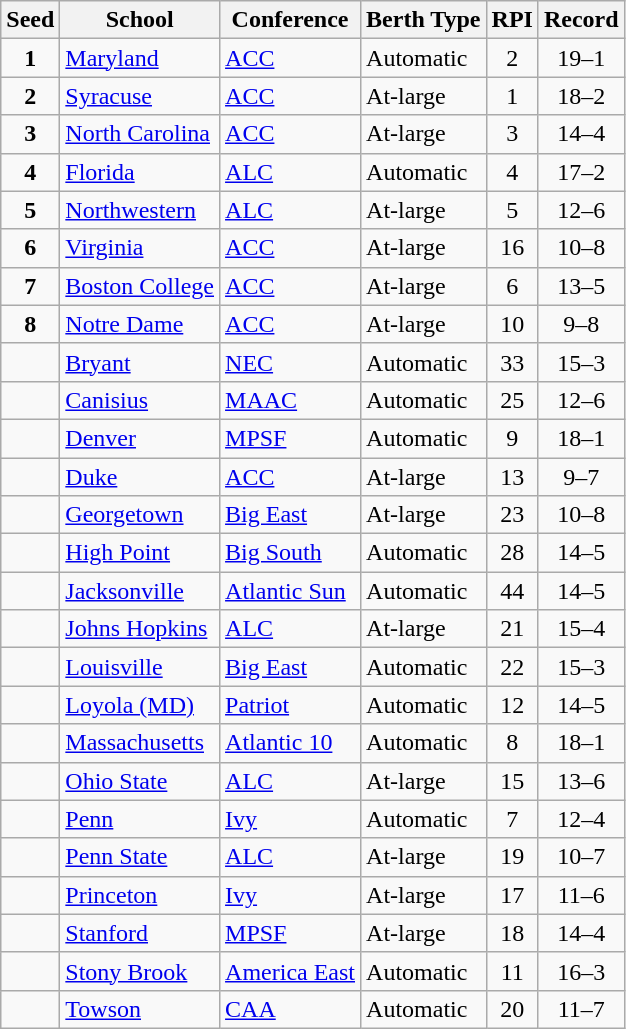<table class="wikitable sortable">
<tr>
<th>Seed</th>
<th>School</th>
<th>Conference</th>
<th>Berth Type</th>
<th>RPI</th>
<th>Record</th>
</tr>
<tr>
<td align=center><strong>1</strong></td>
<td><a href='#'>Maryland</a></td>
<td><a href='#'>ACC</a></td>
<td>Automatic</td>
<td align=center>2</td>
<td align=center>19–1</td>
</tr>
<tr>
<td align=center><strong>2</strong></td>
<td><a href='#'>Syracuse</a></td>
<td><a href='#'>ACC</a></td>
<td>At-large</td>
<td align=center>1</td>
<td align=center>18–2</td>
</tr>
<tr>
<td align=center><strong>3</strong></td>
<td><a href='#'>North Carolina</a></td>
<td><a href='#'>ACC</a></td>
<td>At-large</td>
<td align=center>3</td>
<td align=center>14–4</td>
</tr>
<tr>
<td align=center><strong>4</strong></td>
<td><a href='#'>Florida</a></td>
<td><a href='#'>ALC</a></td>
<td>Automatic</td>
<td align=center>4</td>
<td align=center>17–2</td>
</tr>
<tr>
<td align=center><strong>5</strong></td>
<td><a href='#'>Northwestern</a></td>
<td><a href='#'>ALC</a></td>
<td>At-large</td>
<td align=center>5</td>
<td align=center>12–6</td>
</tr>
<tr>
<td align=center><strong>6</strong></td>
<td><a href='#'>Virginia</a></td>
<td><a href='#'>ACC</a></td>
<td>At-large</td>
<td align=center>16</td>
<td align=center>10–8</td>
</tr>
<tr>
<td align=center><strong>7</strong></td>
<td><a href='#'>Boston College</a></td>
<td><a href='#'>ACC</a></td>
<td>At-large</td>
<td align=center>6</td>
<td align=center>13–5</td>
</tr>
<tr>
<td align=center><strong>8</strong></td>
<td><a href='#'>Notre Dame</a></td>
<td><a href='#'>ACC</a></td>
<td>At-large</td>
<td align=center>10</td>
<td align=center>9–8</td>
</tr>
<tr>
<td></td>
<td><a href='#'>Bryant</a></td>
<td><a href='#'>NEC</a></td>
<td>Automatic</td>
<td align=center>33</td>
<td align=center>15–3</td>
</tr>
<tr>
<td></td>
<td><a href='#'>Canisius</a></td>
<td><a href='#'>MAAC</a></td>
<td>Automatic</td>
<td align=center>25</td>
<td align=center>12–6</td>
</tr>
<tr>
<td></td>
<td><a href='#'>Denver</a></td>
<td><a href='#'>MPSF</a></td>
<td>Automatic</td>
<td align=center>9</td>
<td align=center>18–1</td>
</tr>
<tr>
<td></td>
<td><a href='#'>Duke</a></td>
<td><a href='#'>ACC</a></td>
<td>At-large</td>
<td align=center>13</td>
<td align=center>9–7</td>
</tr>
<tr>
<td></td>
<td><a href='#'>Georgetown</a></td>
<td><a href='#'>Big East</a></td>
<td>At-large</td>
<td align=center>23</td>
<td align=center>10–8</td>
</tr>
<tr>
<td></td>
<td><a href='#'>High Point</a></td>
<td><a href='#'>Big South</a></td>
<td>Automatic</td>
<td align=center>28</td>
<td align=center>14–5</td>
</tr>
<tr>
<td></td>
<td><a href='#'>Jacksonville</a></td>
<td><a href='#'>Atlantic Sun</a></td>
<td>Automatic</td>
<td align=center>44</td>
<td align=center>14–5</td>
</tr>
<tr>
<td></td>
<td><a href='#'>Johns Hopkins</a></td>
<td><a href='#'>ALC</a></td>
<td>At-large</td>
<td align=center>21</td>
<td align=center>15–4</td>
</tr>
<tr>
<td></td>
<td><a href='#'>Louisville</a></td>
<td><a href='#'>Big East</a></td>
<td>Automatic</td>
<td align=center>22</td>
<td align=center>15–3</td>
</tr>
<tr>
<td></td>
<td><a href='#'>Loyola (MD)</a></td>
<td><a href='#'>Patriot</a></td>
<td>Automatic</td>
<td align=center>12</td>
<td align=center>14–5</td>
</tr>
<tr>
<td></td>
<td><a href='#'>Massachusetts</a></td>
<td><a href='#'>Atlantic 10</a></td>
<td>Automatic</td>
<td align=center>8</td>
<td align=center>18–1</td>
</tr>
<tr>
<td></td>
<td><a href='#'>Ohio State</a></td>
<td><a href='#'>ALC</a></td>
<td>At-large</td>
<td align=center>15</td>
<td align=center>13–6</td>
</tr>
<tr>
<td></td>
<td><a href='#'>Penn</a></td>
<td><a href='#'>Ivy</a></td>
<td>Automatic</td>
<td align=center>7</td>
<td align=center>12–4</td>
</tr>
<tr>
<td></td>
<td><a href='#'>Penn State</a></td>
<td><a href='#'>ALC</a></td>
<td>At-large</td>
<td align=center>19</td>
<td align=center>10–7</td>
</tr>
<tr>
<td></td>
<td><a href='#'>Princeton</a></td>
<td><a href='#'>Ivy</a></td>
<td>At-large</td>
<td align=center>17</td>
<td align=center>11–6</td>
</tr>
<tr>
<td></td>
<td><a href='#'>Stanford</a></td>
<td><a href='#'>MPSF</a></td>
<td>At-large</td>
<td align=center>18</td>
<td align=center>14–4</td>
</tr>
<tr>
<td></td>
<td><a href='#'>Stony Brook</a></td>
<td><a href='#'>America East</a></td>
<td>Automatic</td>
<td align=center>11</td>
<td align=center>16–3</td>
</tr>
<tr>
<td></td>
<td><a href='#'>Towson</a></td>
<td><a href='#'>CAA</a></td>
<td>Automatic</td>
<td align=center>20</td>
<td align=center>11–7</td>
</tr>
</table>
